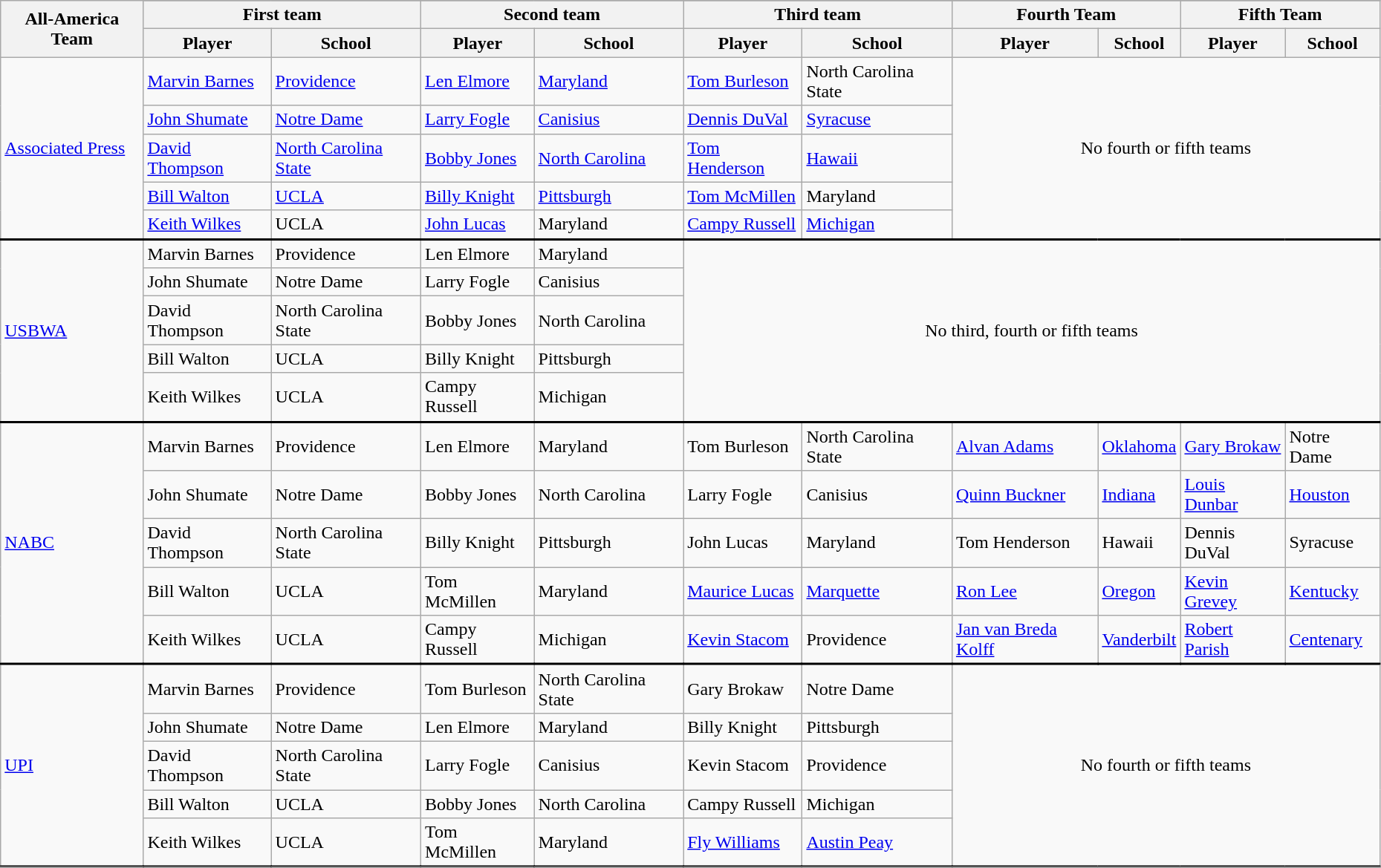<table class="wikitable" style="width:98%;">
<tr>
<th rowspan=3>All-America Team</th>
</tr>
<tr>
<th colspan=2>First team</th>
<th colspan=2>Second team</th>
<th colspan=2>Third team</th>
<th colspan=2>Fourth Team</th>
<th colspan=2>Fifth Team</th>
</tr>
<tr>
<th>Player</th>
<th>School</th>
<th>Player</th>
<th>School</th>
<th>Player</th>
<th>School</th>
<th>Player</th>
<th>School</th>
<th>Player</th>
<th>School</th>
</tr>
<tr>
<td rowspan=5><a href='#'>Associated Press</a></td>
<td><a href='#'>Marvin Barnes</a></td>
<td><a href='#'>Providence</a></td>
<td><a href='#'>Len Elmore</a></td>
<td><a href='#'>Maryland</a></td>
<td><a href='#'>Tom Burleson</a></td>
<td>North Carolina State</td>
<td rowspan=5 colspan=4 align=center>No fourth or fifth teams</td>
</tr>
<tr>
<td><a href='#'>John Shumate</a></td>
<td><a href='#'>Notre Dame</a></td>
<td><a href='#'>Larry Fogle</a></td>
<td><a href='#'>Canisius</a></td>
<td><a href='#'>Dennis DuVal</a></td>
<td><a href='#'>Syracuse</a></td>
</tr>
<tr>
<td><a href='#'>David Thompson</a></td>
<td><a href='#'>North Carolina State</a></td>
<td><a href='#'>Bobby Jones</a></td>
<td><a href='#'>North Carolina</a></td>
<td><a href='#'>Tom Henderson</a></td>
<td><a href='#'>Hawaii</a></td>
</tr>
<tr>
<td><a href='#'>Bill Walton</a></td>
<td><a href='#'>UCLA</a></td>
<td><a href='#'>Billy Knight</a></td>
<td><a href='#'>Pittsburgh</a></td>
<td><a href='#'>Tom McMillen</a></td>
<td>Maryland</td>
</tr>
<tr>
<td><a href='#'>Keith Wilkes</a></td>
<td>UCLA</td>
<td><a href='#'>John Lucas</a></td>
<td>Maryland</td>
<td><a href='#'>Campy Russell</a></td>
<td><a href='#'>Michigan</a></td>
</tr>
<tr style = "border-top:2px solid black;">
<td rowspan=5><a href='#'>USBWA</a></td>
<td>Marvin Barnes</td>
<td>Providence</td>
<td>Len Elmore</td>
<td>Maryland</td>
<td rowspan=5 colspan=6 align=center>No third, fourth or fifth teams</td>
</tr>
<tr>
<td>John Shumate</td>
<td>Notre Dame</td>
<td>Larry Fogle</td>
<td>Canisius</td>
</tr>
<tr>
<td>David Thompson</td>
<td>North Carolina State</td>
<td>Bobby Jones</td>
<td>North Carolina</td>
</tr>
<tr>
<td>Bill Walton</td>
<td>UCLA</td>
<td>Billy Knight</td>
<td>Pittsburgh</td>
</tr>
<tr>
<td>Keith Wilkes</td>
<td>UCLA</td>
<td>Campy Russell</td>
<td>Michigan</td>
</tr>
<tr style = "border-top:2px solid black;">
<td rowspan=5><a href='#'>NABC</a></td>
<td>Marvin Barnes</td>
<td>Providence</td>
<td>Len Elmore</td>
<td>Maryland</td>
<td>Tom Burleson</td>
<td>North Carolina State</td>
<td><a href='#'>Alvan Adams</a></td>
<td><a href='#'>Oklahoma</a></td>
<td><a href='#'>Gary Brokaw</a></td>
<td>Notre Dame</td>
</tr>
<tr>
<td>John Shumate</td>
<td>Notre Dame</td>
<td>Bobby Jones</td>
<td>North Carolina</td>
<td>Larry Fogle</td>
<td>Canisius</td>
<td><a href='#'>Quinn Buckner</a></td>
<td><a href='#'>Indiana</a></td>
<td><a href='#'>Louis Dunbar</a></td>
<td><a href='#'>Houston</a></td>
</tr>
<tr>
<td>David Thompson</td>
<td>North Carolina State</td>
<td>Billy Knight</td>
<td>Pittsburgh</td>
<td>John Lucas</td>
<td>Maryland</td>
<td>Tom Henderson</td>
<td>Hawaii</td>
<td>Dennis DuVal</td>
<td>Syracuse</td>
</tr>
<tr>
<td>Bill Walton</td>
<td>UCLA</td>
<td>Tom McMillen</td>
<td>Maryland</td>
<td><a href='#'>Maurice Lucas</a></td>
<td><a href='#'>Marquette</a></td>
<td><a href='#'>Ron Lee</a></td>
<td><a href='#'>Oregon</a></td>
<td><a href='#'>Kevin Grevey</a></td>
<td><a href='#'>Kentucky</a></td>
</tr>
<tr>
<td>Keith Wilkes</td>
<td>UCLA</td>
<td>Campy Russell</td>
<td>Michigan</td>
<td><a href='#'>Kevin Stacom</a></td>
<td>Providence</td>
<td><a href='#'>Jan van Breda Kolff</a></td>
<td><a href='#'>Vanderbilt</a></td>
<td><a href='#'>Robert Parish</a></td>
<td><a href='#'>Centenary</a></td>
</tr>
<tr style = "border-top:2px solid black;">
<td rowspan=5><a href='#'>UPI</a></td>
<td>Marvin Barnes</td>
<td>Providence</td>
<td>Tom Burleson</td>
<td>North Carolina State</td>
<td>Gary Brokaw</td>
<td>Notre Dame</td>
<td rowspan=5 colspan=4 align=center>No fourth or fifth teams</td>
</tr>
<tr>
<td>John Shumate</td>
<td>Notre Dame</td>
<td>Len Elmore</td>
<td>Maryland</td>
<td>Billy Knight</td>
<td>Pittsburgh</td>
</tr>
<tr>
<td>David Thompson</td>
<td>North Carolina State</td>
<td>Larry Fogle</td>
<td>Canisius</td>
<td>Kevin Stacom</td>
<td>Providence</td>
</tr>
<tr>
<td>Bill Walton</td>
<td>UCLA</td>
<td>Bobby Jones</td>
<td>North Carolina</td>
<td>Campy Russell</td>
<td>Michigan</td>
</tr>
<tr>
<td>Keith Wilkes</td>
<td>UCLA</td>
<td>Tom McMillen</td>
<td>Maryland</td>
<td><a href='#'>Fly Williams</a></td>
<td><a href='#'>Austin Peay</a></td>
</tr>
<tr style = "border-top:2px solid black;">
</tr>
</table>
